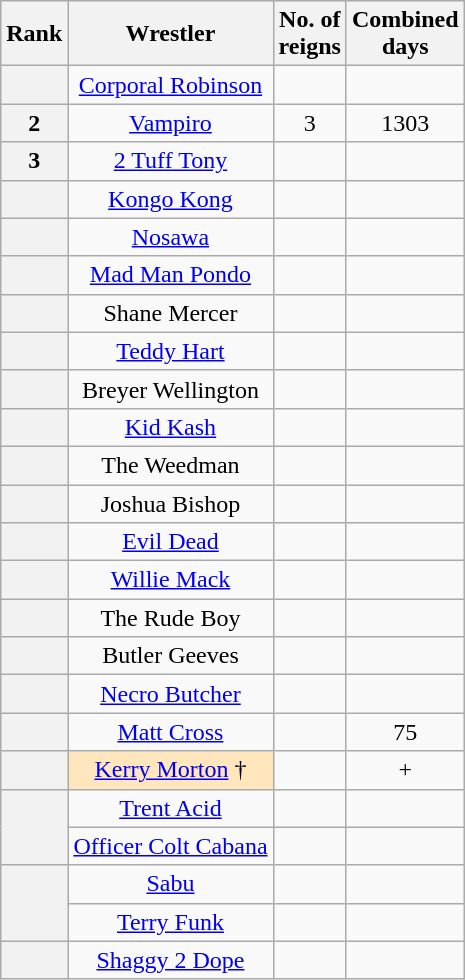<table class="wikitable sortable" style="text-align: center">
<tr>
<th>Rank</th>
<th>Wrestler</th>
<th>No. of<br>reigns</th>
<th>Combined<br>days</th>
</tr>
<tr>
<th></th>
<td><a href='#'>Corporal Robinson</a></td>
<td></td>
<td></td>
</tr>
<tr>
<th>2</th>
<td><a href='#'>Vampiro</a></td>
<td>3</td>
<td>1303</td>
</tr>
<tr>
<th>3</th>
<td><a href='#'>2 Tuff Tony</a></td>
<td></td>
<td></td>
</tr>
<tr>
<th></th>
<td><a href='#'>Kongo Kong</a></td>
<td></td>
<td></td>
</tr>
<tr>
<th></th>
<td><a href='#'>Nosawa</a></td>
<td></td>
<td></td>
</tr>
<tr>
<th></th>
<td><a href='#'>Mad Man Pondo</a></td>
<td></td>
<td></td>
</tr>
<tr>
<th></th>
<td>Shane Mercer</td>
<td></td>
<td></td>
</tr>
<tr>
<th></th>
<td><a href='#'>Teddy Hart</a></td>
<td></td>
<td></td>
</tr>
<tr>
<th></th>
<td>Breyer Wellington</td>
<td></td>
<td></td>
</tr>
<tr>
<th></th>
<td><a href='#'>Kid Kash</a></td>
<td></td>
<td></td>
</tr>
<tr>
<th></th>
<td>The Weedman</td>
<td></td>
<td></td>
</tr>
<tr>
<th></th>
<td>Joshua Bishop</td>
<td></td>
<td></td>
</tr>
<tr>
<th></th>
<td><a href='#'>Evil Dead</a></td>
<td></td>
<td></td>
</tr>
<tr>
<th></th>
<td><a href='#'>Willie Mack</a></td>
<td></td>
<td></td>
</tr>
<tr>
<th></th>
<td>The Rude Boy</td>
<td></td>
<td></td>
</tr>
<tr>
<th></th>
<td>Butler Geeves</td>
<td></td>
<td></td>
</tr>
<tr>
<th></th>
<td><a href='#'>Necro Butcher</a></td>
<td></td>
<td></td>
</tr>
<tr>
<th></th>
<td><a href='#'>Matt Cross</a></td>
<td></td>
<td>75</td>
</tr>
<tr>
<th></th>
<td style="background:#ffe6bd;"><a href='#'>Kerry Morton</a>  †</td>
<td></td>
<td>+</td>
</tr>
<tr>
<th rowspan=2></th>
<td><a href='#'>Trent Acid</a></td>
<td></td>
<td></td>
</tr>
<tr>
<td><a href='#'>Officer Colt Cabana</a></td>
<td></td>
<td></td>
</tr>
<tr>
<th rowspan=2></th>
<td><a href='#'>Sabu</a></td>
<td></td>
<td></td>
</tr>
<tr>
<td><a href='#'>Terry Funk</a></td>
<td></td>
<td></td>
</tr>
<tr>
<th></th>
<td><a href='#'>Shaggy 2 Dope</a></td>
<td></td>
<td></td>
</tr>
</table>
